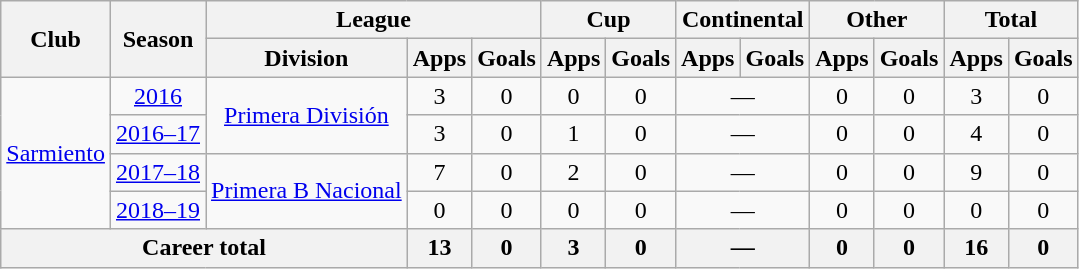<table class="wikitable" style="text-align:center">
<tr>
<th rowspan="2">Club</th>
<th rowspan="2">Season</th>
<th colspan="3">League</th>
<th colspan="2">Cup</th>
<th colspan="2">Continental</th>
<th colspan="2">Other</th>
<th colspan="2">Total</th>
</tr>
<tr>
<th>Division</th>
<th>Apps</th>
<th>Goals</th>
<th>Apps</th>
<th>Goals</th>
<th>Apps</th>
<th>Goals</th>
<th>Apps</th>
<th>Goals</th>
<th>Apps</th>
<th>Goals</th>
</tr>
<tr>
<td rowspan="4"><a href='#'>Sarmiento</a></td>
<td><a href='#'>2016</a></td>
<td rowspan="2"><a href='#'>Primera División</a></td>
<td>3</td>
<td>0</td>
<td>0</td>
<td>0</td>
<td colspan="2">—</td>
<td>0</td>
<td>0</td>
<td>3</td>
<td>0</td>
</tr>
<tr>
<td><a href='#'>2016–17</a></td>
<td>3</td>
<td>0</td>
<td>1</td>
<td>0</td>
<td colspan="2">—</td>
<td>0</td>
<td>0</td>
<td>4</td>
<td>0</td>
</tr>
<tr>
<td><a href='#'>2017–18</a></td>
<td rowspan="2"><a href='#'>Primera B Nacional</a></td>
<td>7</td>
<td>0</td>
<td>2</td>
<td>0</td>
<td colspan="2">—</td>
<td>0</td>
<td>0</td>
<td>9</td>
<td>0</td>
</tr>
<tr>
<td><a href='#'>2018–19</a></td>
<td>0</td>
<td>0</td>
<td>0</td>
<td>0</td>
<td colspan="2">—</td>
<td>0</td>
<td>0</td>
<td>0</td>
<td>0</td>
</tr>
<tr>
<th colspan="3">Career total</th>
<th>13</th>
<th>0</th>
<th>3</th>
<th>0</th>
<th colspan="2">—</th>
<th>0</th>
<th>0</th>
<th>16</th>
<th>0</th>
</tr>
</table>
